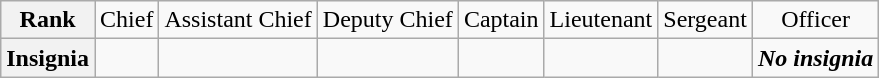<table class="wikitable">
<tr style="text-align:center;">
<th>Rank</th>
<td>Chief</td>
<td>Assistant Chief</td>
<td>Deputy Chief</td>
<td>Captain</td>
<td>Lieutenant</td>
<td>Sergeant</td>
<td>Officer</td>
</tr>
<tr style="text-align:center;">
<th>Insignia</th>
<td></td>
<td></td>
<td></td>
<td></td>
<td></td>
<td></td>
<td><strong><em>No insignia</em></strong></td>
</tr>
</table>
